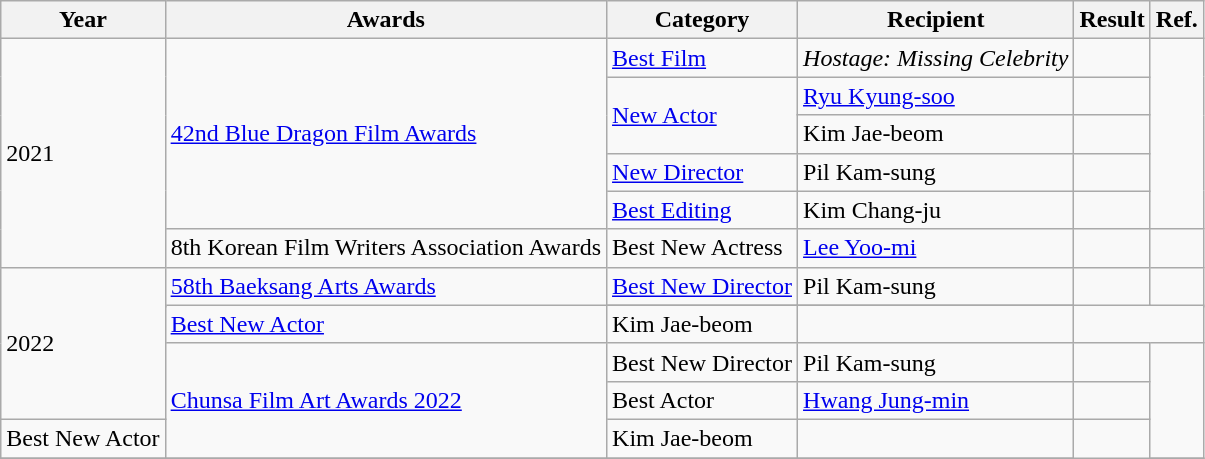<table class="wikitable">
<tr>
<th>Year</th>
<th>Awards</th>
<th>Category</th>
<th>Recipient</th>
<th>Result</th>
<th>Ref.</th>
</tr>
<tr>
<td rowspan=6>2021</td>
<td rowspan=5><a href='#'>42nd Blue Dragon Film Awards</a></td>
<td><a href='#'>Best Film</a></td>
<td><em>Hostage: Missing Celebrity</em></td>
<td></td>
<td rowspan=5></td>
</tr>
<tr>
<td rowspan=2><a href='#'>New Actor</a></td>
<td><a href='#'>Ryu Kyung-soo</a></td>
<td></td>
</tr>
<tr>
<td>Kim Jae-beom</td>
<td></td>
</tr>
<tr>
<td><a href='#'>New Director</a></td>
<td>Pil Kam-sung</td>
<td></td>
</tr>
<tr>
<td><a href='#'>Best Editing</a></td>
<td>Kim Chang-ju</td>
<td></td>
</tr>
<tr>
<td>8th Korean Film Writers Association Awards</td>
<td>Best New Actress</td>
<td><a href='#'>Lee Yoo-mi</a></td>
<td></td>
<td style="text-align:center"></td>
</tr>
<tr>
<td rowspan="5">2022</td>
<td scope="row" rowspan="2"><a href='#'>58th Baeksang Arts Awards</a></td>
<td><a href='#'>Best New Director</a></td>
<td>Pil Kam-sung</td>
<td></td>
<td rowspan="2"></td>
</tr>
<tr>
</tr>
<tr>
<td><a href='#'>Best New Actor</a></td>
<td>Kim Jae-beom</td>
<td></td>
</tr>
<tr>
<td rowspan=3><a href='#'>Chunsa Film Art Awards 2022</a></td>
<td>Best New Director</td>
<td>Pil Kam-sung</td>
<td></td>
<td style="text-align:center" rowspan=3></td>
</tr>
<tr>
<td>Best Actor</td>
<td><a href='#'>Hwang Jung-min</a></td>
<td></td>
</tr>
<tr>
<td>Best New Actor</td>
<td>Kim Jae-beom</td>
<td></td>
</tr>
<tr>
</tr>
</table>
